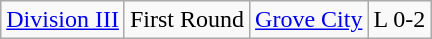<table class="wikitable">
<tr>
<td rowspan="1"><a href='#'>Division III</a></td>
<td>First Round</td>
<td><a href='#'>Grove City</a></td>
<td>L 0-2</td>
</tr>
</table>
